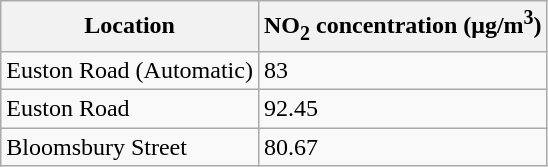<table class="wikitable sortable mw-collapsible">
<tr>
<th>Location</th>
<th>NO<sub>2</sub> concentration (μg/m<sup>3</sup>)</th>
</tr>
<tr>
<td>Euston Road (Automatic)</td>
<td>83</td>
</tr>
<tr>
<td>Euston Road</td>
<td>92.45</td>
</tr>
<tr>
<td>Bloomsbury Street</td>
<td>80.67</td>
</tr>
</table>
